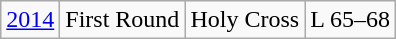<table class="wikitable">
<tr align="center">
<td><a href='#'>2014</a></td>
<td>First Round</td>
<td>Holy Cross</td>
<td>L 65–68</td>
</tr>
</table>
